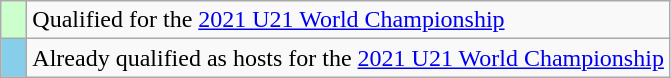<table class="wikitable" style="text-align:left;">
<tr>
<td width=10px bgcolor=#ccffcc></td>
<td>Qualified for the <a href='#'>2021 U21 World Championship</a></td>
</tr>
<tr>
<td width=10px bgcolor=#87ceeb></td>
<td>Already qualified as hosts for the <a href='#'>2021 U21 World Championship</a></td>
</tr>
</table>
